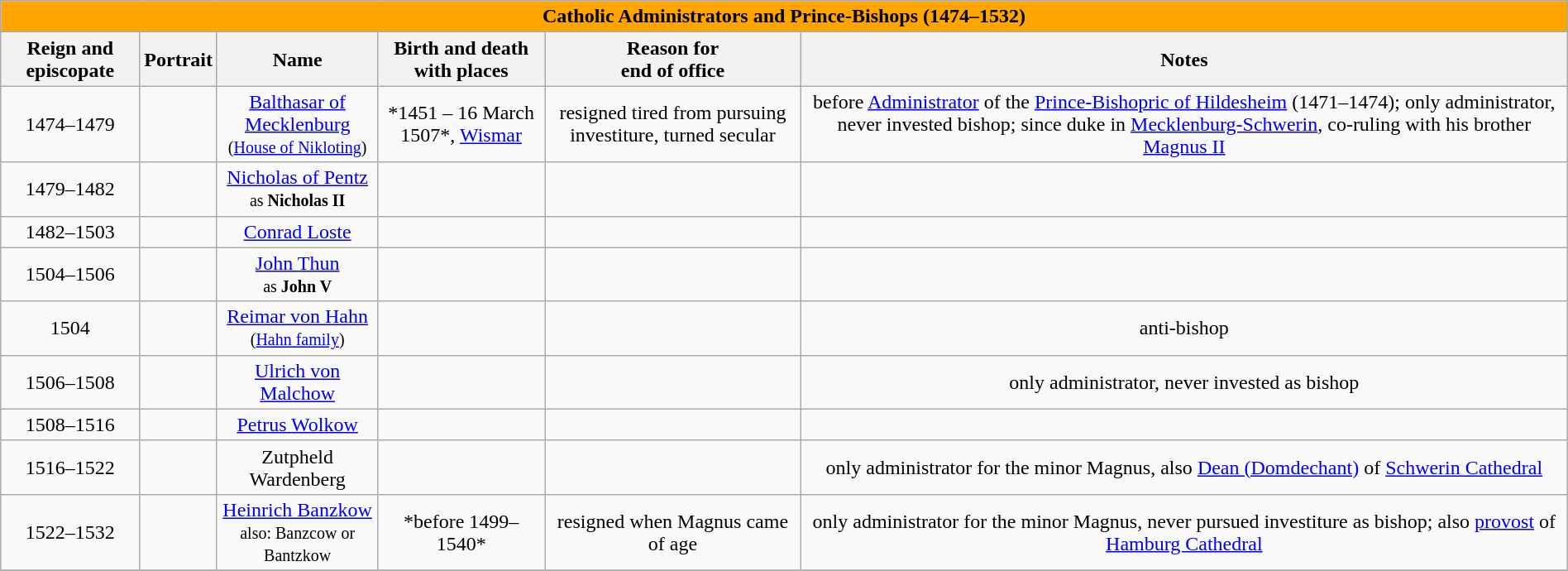<table width=100% class="wikitable">
<tr>
<td colspan="6" bgcolor=orange align=center><strong><span> Catholic Administrators and Prince-Bishops  (1474–1532)</span></strong></td>
</tr>
<tr>
<th>Reign and episcopate</th>
<th>Portrait</th>
<th>Name</th>
<th>Birth and death<br>with places</th>
<th>Reason for <br>end of office</th>
<th>Notes</th>
</tr>
<tr>
<td align="center">1474–1479</td>
<td align="center"></td>
<td align="center"><a href='#'>Balthasar of Mecklenburg</a><br><small>(<a href='#'>House of Nikloting</a>)</small></td>
<td align="center">*1451 – 16 March 1507*, <a href='#'>Wismar</a></td>
<td align="center">resigned tired from pursuing investiture, turned secular</td>
<td align="center">before <a href='#'>Administrator</a> of the <a href='#'>Prince-Bishopric of Hildesheim</a> (1471–1474); only administrator, never invested bishop; since duke in <a href='#'>Mecklenburg-Schwerin</a>, co-ruling with his brother <a href='#'>Magnus II</a></td>
</tr>
<tr>
<td align="center">1479–1482</td>
<td align="center"></td>
<td align="center"><a href='#'>Nicholas of Pentz</a><br><small>as <strong>Nicholas II</strong></small></td>
<td align="center"></td>
<td align="center"></td>
<td align="center"></td>
</tr>
<tr>
<td align="center">1482–1503</td>
<td align="center"></td>
<td align="center"><a href='#'>Conrad Loste</a><br><small></small></td>
<td align="center"></td>
<td align="center"></td>
<td align="center"></td>
</tr>
<tr>
<td align="center">1504–1506</td>
<td align="center"></td>
<td align="center"><a href='#'>John Thun</a><br><small>as <strong>John V</strong></small></td>
<td align="center"></td>
<td align="center"></td>
<td align="center"></td>
</tr>
<tr>
<td align="center">1504</td>
<td align="center"></td>
<td align="center"><a href='#'>Reimar von Hahn</a><small><br>(<a href='#'>Hahn family</a>)</small></td>
<td align="center"></td>
<td align="center"></td>
<td align="center">anti-bishop</td>
</tr>
<tr>
<td align="center">1506–1508</td>
<td align="center"></td>
<td align="center"><a href='#'>Ulrich von Malchow</a></td>
<td align="center"></td>
<td align="center"></td>
<td align="center">only administrator, never invested as bishop</td>
</tr>
<tr>
<td align="center">1508–1516</td>
<td align="center"></td>
<td align="center"><a href='#'>Petrus Wolkow</a><small><br></small></td>
<td align="center"></td>
<td align="center"></td>
<td align="center"></td>
</tr>
<tr>
<td align="center">1516–1522</td>
<td align="center"></td>
<td align="center">Zutpheld Wardenberg<small><br></small></td>
<td align="center"></td>
<td align="center"></td>
<td align="center">only administrator for the minor Magnus, also <a href='#'>Dean (Domdechant)</a> of <a href='#'>Schwerin Cathedral</a></td>
</tr>
<tr>
<td align="center">1522–1532</td>
<td align="center"></td>
<td align="center"><a href='#'>Heinrich Banzkow</a><small><br>also: Banzcow or Bantzkow</small></td>
<td align="center">*before 1499–1540*</td>
<td align="center">resigned when Magnus came of age</td>
<td align="center">only administrator for the minor Magnus, never pursued investiture as bishop; also <a href='#'>provost</a> of <a href='#'>Hamburg Cathedral</a></td>
</tr>
<tr>
</tr>
</table>
